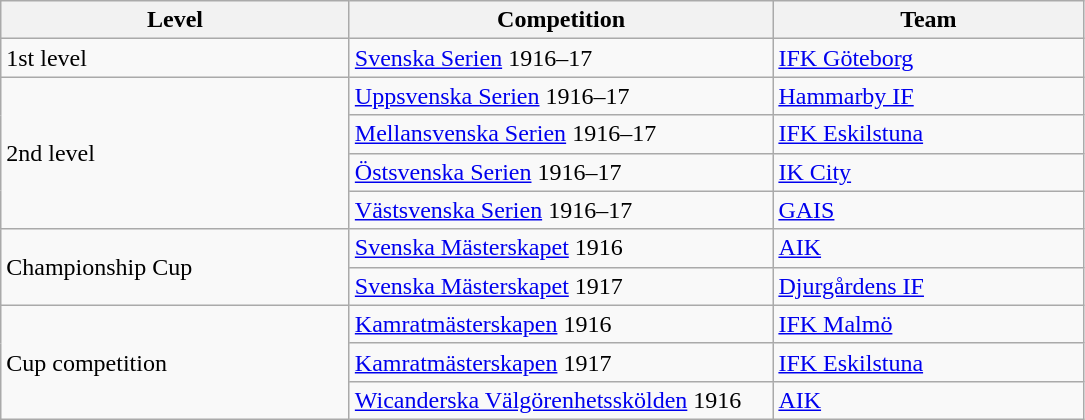<table class="wikitable" style="text-align: left;">
<tr>
<th style="width: 225px;">Level</th>
<th style="width: 275px;">Competition</th>
<th style="width: 200px;">Team</th>
</tr>
<tr>
<td>1st level</td>
<td><a href='#'>Svenska Serien</a> 1916–17</td>
<td><a href='#'>IFK Göteborg</a></td>
</tr>
<tr>
<td rowspan=4>2nd level</td>
<td><a href='#'>Uppsvenska Serien</a> 1916–17</td>
<td><a href='#'>Hammarby IF</a></td>
</tr>
<tr>
<td><a href='#'>Mellansvenska Serien</a> 1916–17</td>
<td><a href='#'>IFK Eskilstuna</a></td>
</tr>
<tr>
<td><a href='#'>Östsvenska Serien</a> 1916–17</td>
<td><a href='#'>IK City</a></td>
</tr>
<tr>
<td><a href='#'>Västsvenska Serien</a> 1916–17</td>
<td><a href='#'>GAIS</a></td>
</tr>
<tr>
<td rowspan=2>Championship Cup</td>
<td><a href='#'>Svenska Mästerskapet</a> 1916</td>
<td><a href='#'>AIK</a></td>
</tr>
<tr>
<td><a href='#'>Svenska Mästerskapet</a> 1917</td>
<td><a href='#'>Djurgårdens IF</a></td>
</tr>
<tr>
<td rowspan=3>Cup competition</td>
<td><a href='#'>Kamratmästerskapen</a> 1916</td>
<td><a href='#'>IFK Malmö</a></td>
</tr>
<tr>
<td><a href='#'>Kamratmästerskapen</a> 1917</td>
<td><a href='#'>IFK Eskilstuna</a></td>
</tr>
<tr>
<td><a href='#'>Wicanderska Välgörenhetsskölden</a> 1916</td>
<td><a href='#'>AIK</a></td>
</tr>
</table>
